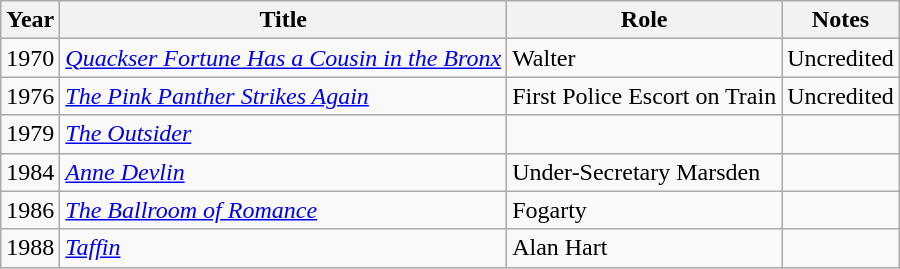<table class="wikitable">
<tr>
<th>Year</th>
<th>Title</th>
<th>Role</th>
<th>Notes</th>
</tr>
<tr>
<td>1970</td>
<td><em><a href='#'>Quackser Fortune Has a Cousin in the Bronx</a></em></td>
<td>Walter</td>
<td>Uncredited</td>
</tr>
<tr>
<td>1976</td>
<td><em><a href='#'>The Pink Panther Strikes Again</a></em></td>
<td>First Police Escort on Train</td>
<td>Uncredited</td>
</tr>
<tr>
<td>1979</td>
<td><em><a href='#'>The Outsider</a></em></td>
<td></td>
<td></td>
</tr>
<tr>
<td>1984</td>
<td><em><a href='#'>Anne Devlin</a></em></td>
<td>Under-Secretary Marsden</td>
<td></td>
</tr>
<tr>
<td>1986</td>
<td><em><a href='#'>The Ballroom of Romance</a></em></td>
<td>Fogarty</td>
<td></td>
</tr>
<tr>
<td>1988</td>
<td><em><a href='#'>Taffin</a></em></td>
<td>Alan Hart</td>
<td></td>
</tr>
</table>
